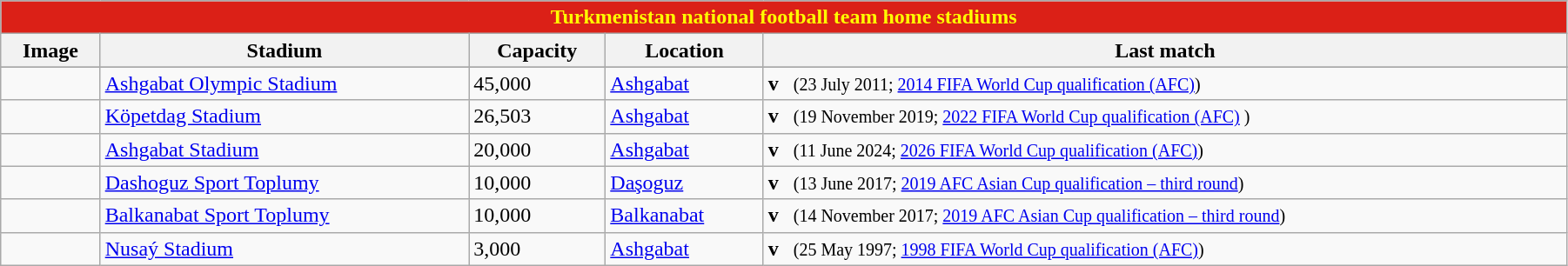<table class="wikitable" width="95%" style="text-align:center;font-size:100%;">
<tr>
<th colspan="5" style="background: #DB2017; color: #FFFF00;">Turkmenistan national football team home stadiums</th>
</tr>
<tr>
<th>Image</th>
<th>Stadium</th>
<th>Capacity</th>
<th>Location</th>
<th>Last match</th>
</tr>
<tr>
</tr>
<tr>
<td></td>
<td style="text-align:left"><a href='#'>Ashgabat Olympic Stadium</a></td>
<td style="text-align:left">45,000</td>
<td style="text-align:left"><a href='#'>Ashgabat</a></td>
<td style="text-align:left"><strong>v</strong>  <small> (23 July 2011;  <a href='#'>2014 FIFA World Cup qualification (AFC)</a>)</small> </td>
</tr>
<tr>
<td></td>
<td style="text-align:left"><a href='#'>Köpetdag Stadium</a></td>
<td style="text-align:left">26,503</td>
<td style="text-align:left"><a href='#'>Ashgabat</a></td>
<td style="text-align:left"><strong>v</strong>  <small> (19 November 2019;  <a href='#'>2022 FIFA World Cup qualification (AFC)</a> )</small></td>
</tr>
<tr>
<td></td>
<td style="text-align:left"><a href='#'>Ashgabat Stadium</a></td>
<td style="text-align:left">20,000</td>
<td style="text-align:left"><a href='#'>Ashgabat</a></td>
<td style="text-align:left"><strong>v</strong>  <small> (11 June 2024; <a href='#'>2026 FIFA World Cup qualification (AFC)</a>)</small> </td>
</tr>
<tr>
<td></td>
<td style="text-align:left"><a href='#'>Dashoguz Sport Toplumy</a></td>
<td style="text-align:left">10,000</td>
<td style="text-align:left"><a href='#'>Daşoguz</a></td>
<td style="text-align:left"><strong>v</strong>  <small> (13 June 2017; <a href='#'>2019 AFC Asian Cup qualification – third round</a>)</small> </td>
</tr>
<tr>
<td></td>
<td style="text-align:left"><a href='#'>Balkanabat Sport Toplumy</a></td>
<td style="text-align:left">10,000</td>
<td style="text-align:left"><a href='#'>Balkanabat</a></td>
<td style="text-align:left"><strong>v</strong>  <small> (14 November 2017; <a href='#'>2019 AFC Asian Cup qualification – third round</a>)</small> </td>
</tr>
<tr>
<td></td>
<td style="text-align:left"><a href='#'>Nusaý Stadium</a></td>
<td style="text-align:left">3,000</td>
<td style="text-align:left"><a href='#'>Ashgabat</a></td>
<td style="text-align:left"><strong>v</strong>  <small> (25 May 1997; <a href='#'>1998 FIFA World Cup qualification (AFC)</a>)</small> </td>
</tr>
</table>
